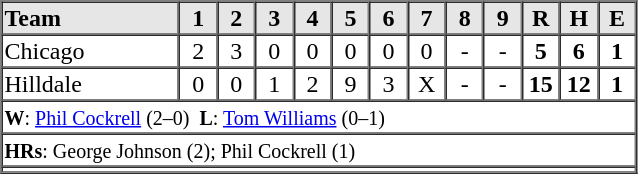<table border=1 cellspacing=0 width=425 style="margin-left:3em;">
<tr style="text-align:center; background-color:#e6e6e6;">
<th align=left width=28%>Team</th>
<th width=6%>1</th>
<th width=6%>2</th>
<th width=6%>3</th>
<th width=6%>4</th>
<th width=6%>5</th>
<th width=6%>6</th>
<th width=6%>7</th>
<th width=6%>8</th>
<th width=6%>9</th>
<th width=6%>R</th>
<th width=6%>H</th>
<th width=6%>E</th>
</tr>
<tr style="text-align:center;">
<td align=left>Chicago</td>
<td>2</td>
<td>3</td>
<td>0</td>
<td>0</td>
<td>0</td>
<td>0</td>
<td>0</td>
<td>-</td>
<td>-</td>
<td><strong>5</strong></td>
<td><strong>6</strong></td>
<td><strong>1</strong></td>
</tr>
<tr style="text-align:center;">
<td align=left>Hilldale</td>
<td>0</td>
<td>0</td>
<td>1</td>
<td>2</td>
<td>9</td>
<td>3</td>
<td>X</td>
<td>-</td>
<td>-</td>
<td><strong>15</strong></td>
<td><strong>12</strong></td>
<td><strong>1</strong></td>
</tr>
<tr style="text-align:left;">
<td colspan=14><small><strong>W</strong>: <a href='#'>Phil Cockrell</a> (2–0)  <strong>L</strong>: <a href='#'>Tom Williams</a> (0–1)</small></td>
</tr>
<tr style="text-align:left;">
<td colspan=14><small><strong>HRs</strong>: George Johnson (2); Phil Cockrell (1)</small></td>
</tr>
<tr style="text-align:left;"none>
<td colspan=14></td>
</tr>
<tr style="text-align:left;">
</tr>
</table>
